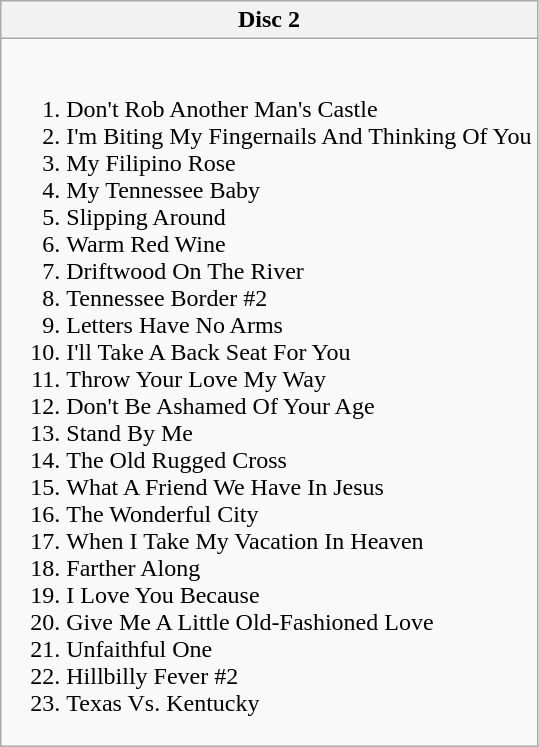<table class="wikitable collapsible collapsed">
<tr>
<th>Disc 2</th>
</tr>
<tr>
<td><br><ol><li>Don't Rob Another Man's Castle</li><li>I'm Biting My Fingernails And Thinking Of You</li><li>My Filipino Rose</li><li>My Tennessee Baby</li><li>Slipping Around</li><li>Warm Red Wine</li><li>Driftwood On The River</li><li>Tennessee Border #2</li><li>Letters Have No Arms</li><li>I'll Take A Back Seat For You</li><li>Throw Your Love My Way</li><li>Don't Be Ashamed Of Your Age</li><li>Stand By Me</li><li>The Old Rugged Cross</li><li>What A Friend We Have In Jesus</li><li>The Wonderful City</li><li>When I Take My Vacation In Heaven</li><li>Farther Along</li><li>I Love You Because</li><li>Give Me A Little Old-Fashioned Love</li><li>Unfaithful One</li><li>Hillbilly Fever #2</li><li>Texas Vs. Kentucky</li></ol></td>
</tr>
</table>
